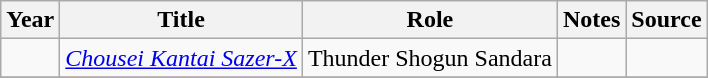<table class="wikitable sortable plainrowheaders">
<tr>
<th>Year</th>
<th>Title</th>
<th>Role</th>
<th class="unsortable">Notes</th>
<th class="unsortable">Source</th>
</tr>
<tr>
<td></td>
<td><em><a href='#'>Chousei Kantai Sazer-X</a></em></td>
<td>Thunder Shogun Sandara</td>
<td></td>
<td></td>
</tr>
<tr>
</tr>
</table>
